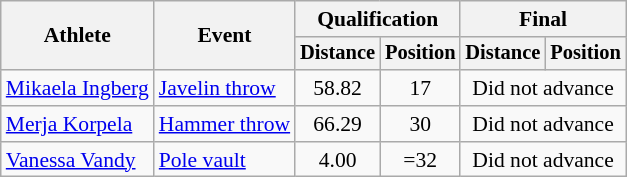<table class=wikitable style="font-size:90%">
<tr>
<th rowspan="2">Athlete</th>
<th rowspan="2">Event</th>
<th colspan="2">Qualification</th>
<th colspan="2">Final</th>
</tr>
<tr style="font-size:95%">
<th>Distance</th>
<th>Position</th>
<th>Distance</th>
<th>Position</th>
</tr>
<tr align=center>
<td align=left><a href='#'>Mikaela Ingberg</a></td>
<td align=left><a href='#'>Javelin throw</a></td>
<td>58.82</td>
<td>17</td>
<td colspan=2>Did not advance</td>
</tr>
<tr align=center>
<td align=left><a href='#'>Merja Korpela</a></td>
<td align=left><a href='#'>Hammer throw</a></td>
<td>66.29</td>
<td>30</td>
<td colspan=2>Did not advance</td>
</tr>
<tr align=center>
<td align=left><a href='#'>Vanessa Vandy</a></td>
<td align=left><a href='#'>Pole vault</a></td>
<td>4.00</td>
<td>=32</td>
<td colspan=2>Did not advance</td>
</tr>
</table>
